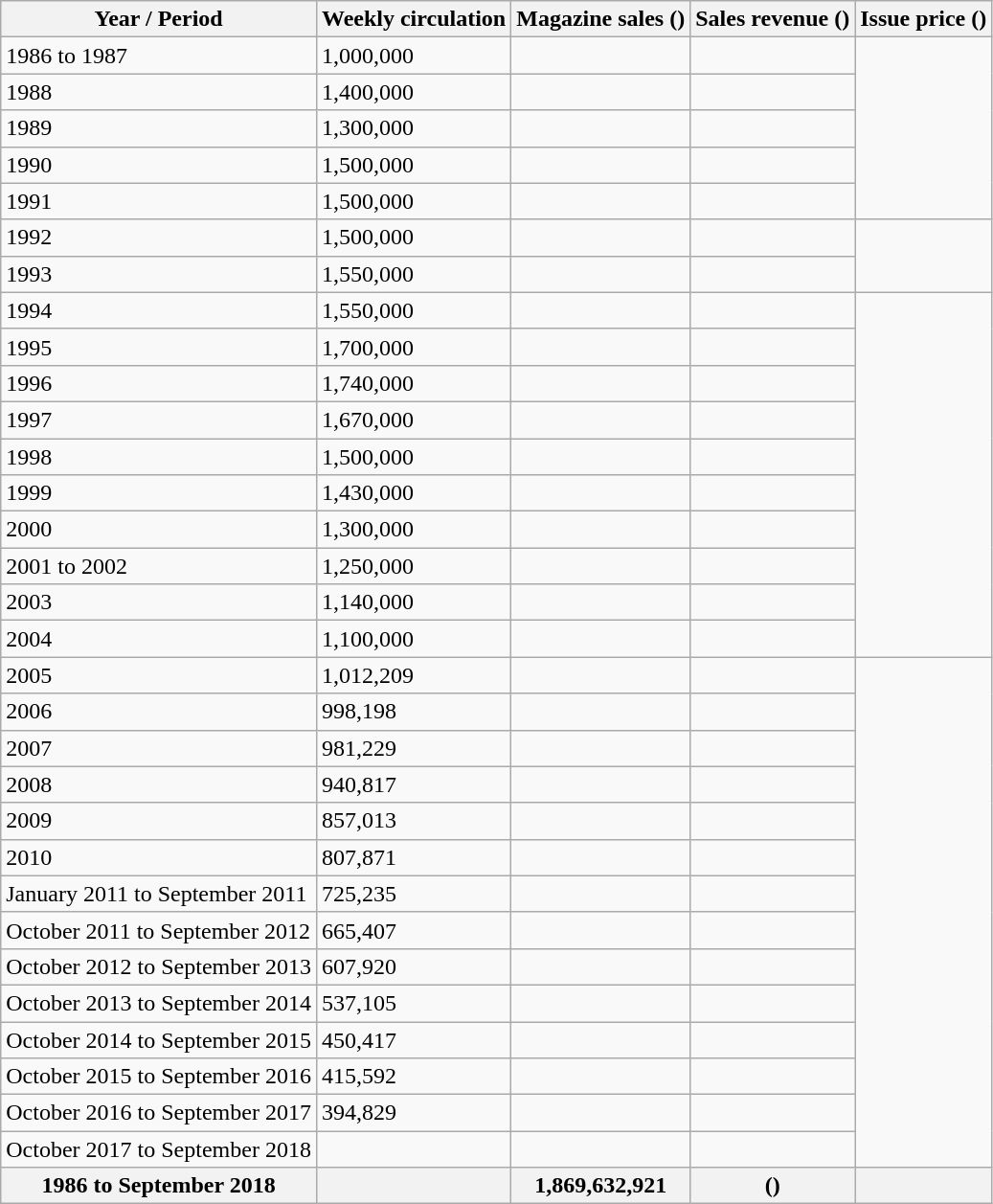<table class="wikitable sortable">
<tr>
<th>Year / Period</th>
<th>Weekly circulation</th>
<th>Magazine sales ()</th>
<th>Sales revenue ()</th>
<th>Issue price ()</th>
</tr>
<tr>
<td>1986 to 1987</td>
<td>1,000,000</td>
<td></td>
<td></td>
<td rowspan="5"></td>
</tr>
<tr>
<td>1988</td>
<td>1,400,000</td>
<td></td>
<td></td>
</tr>
<tr>
<td>1989</td>
<td>1,300,000</td>
<td></td>
<td></td>
</tr>
<tr>
<td>1990</td>
<td>1,500,000</td>
<td></td>
<td></td>
</tr>
<tr>
<td>1991</td>
<td>1,500,000</td>
<td></td>
<td></td>
</tr>
<tr>
<td>1992</td>
<td>1,500,000</td>
<td></td>
<td></td>
<td rowspan="2"></td>
</tr>
<tr>
<td>1993</td>
<td>1,550,000</td>
<td></td>
<td></td>
</tr>
<tr>
<td>1994</td>
<td>1,550,000</td>
<td></td>
<td></td>
<td rowspan="10"></td>
</tr>
<tr>
<td>1995</td>
<td>1,700,000</td>
<td></td>
<td></td>
</tr>
<tr>
<td>1996</td>
<td>1,740,000</td>
<td></td>
<td></td>
</tr>
<tr>
<td>1997</td>
<td>1,670,000</td>
<td></td>
<td></td>
</tr>
<tr>
<td>1998</td>
<td>1,500,000</td>
<td></td>
<td></td>
</tr>
<tr>
<td>1999</td>
<td>1,430,000</td>
<td></td>
<td></td>
</tr>
<tr>
<td>2000</td>
<td>1,300,000</td>
<td></td>
<td></td>
</tr>
<tr>
<td>2001 to 2002</td>
<td>1,250,000</td>
<td></td>
<td></td>
</tr>
<tr>
<td>2003</td>
<td>1,140,000</td>
<td></td>
<td></td>
</tr>
<tr>
<td>2004</td>
<td>1,100,000</td>
<td></td>
<td></td>
</tr>
<tr>
<td>2005</td>
<td>1,012,209</td>
<td></td>
<td></td>
<td rowspan="14"></td>
</tr>
<tr>
<td>2006</td>
<td>998,198</td>
<td></td>
<td></td>
</tr>
<tr>
<td>2007</td>
<td>981,229</td>
<td></td>
<td></td>
</tr>
<tr>
<td>2008</td>
<td>940,817</td>
<td></td>
<td></td>
</tr>
<tr>
<td>2009</td>
<td>857,013</td>
<td></td>
<td></td>
</tr>
<tr>
<td>2010</td>
<td>807,871</td>
<td></td>
<td></td>
</tr>
<tr>
<td>January 2011 to September 2011</td>
<td>725,235</td>
<td></td>
<td></td>
</tr>
<tr>
<td>October 2011 to September 2012</td>
<td>665,407</td>
<td></td>
<td></td>
</tr>
<tr>
<td>October 2012 to September 2013</td>
<td>607,920</td>
<td></td>
<td></td>
</tr>
<tr>
<td>October 2013 to September 2014</td>
<td>537,105</td>
<td></td>
<td></td>
</tr>
<tr>
<td>October 2014 to September 2015</td>
<td>450,417</td>
<td></td>
<td></td>
</tr>
<tr>
<td>October 2015 to September 2016</td>
<td>415,592</td>
<td></td>
<td></td>
</tr>
<tr>
<td>October 2016 to September 2017</td>
<td>394,829</td>
<td></td>
<td></td>
</tr>
<tr>
<td>October 2017 to September 2018</td>
<td></td>
<td></td>
<td></td>
</tr>
<tr>
<th>1986 to September 2018</th>
<th></th>
<th>1,869,632,921</th>
<th> ()</th>
<th></th>
</tr>
</table>
